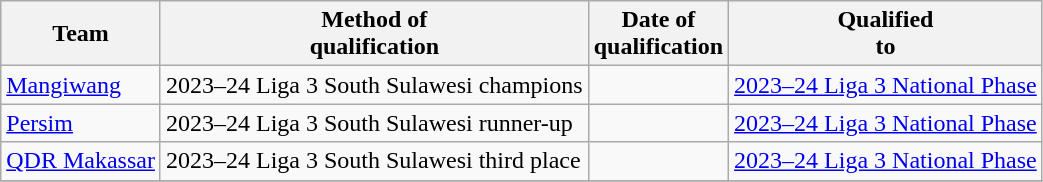<table class="wikitable sortable" style="text-align: left;">
<tr>
<th>Team</th>
<th>Method of <br> qualification</th>
<th>Date of <br> qualification</th>
<th>Qualified <br> to<br></th>
</tr>
<tr>
<td><a href='#'>Mangiwang</a></td>
<td {{Sort>2023–24 Liga 3 South Sulawesi champions</td>
<td></td>
<td><a href='#'>2023–24 Liga 3 National Phase</a></td>
</tr>
<tr>
<td><a href='#'>Persim</a></td>
<td {{Sort>2023–24 Liga 3 South Sulawesi runner-up</td>
<td></td>
<td><a href='#'>2023–24 Liga 3 National Phase</a></td>
</tr>
<tr>
<td><a href='#'>QDR Makassar</a></td>
<td {{Sort>2023–24 Liga 3 South Sulawesi third place</td>
<td></td>
<td><a href='#'>2023–24 Liga 3 National Phase</a></td>
</tr>
<tr>
</tr>
</table>
